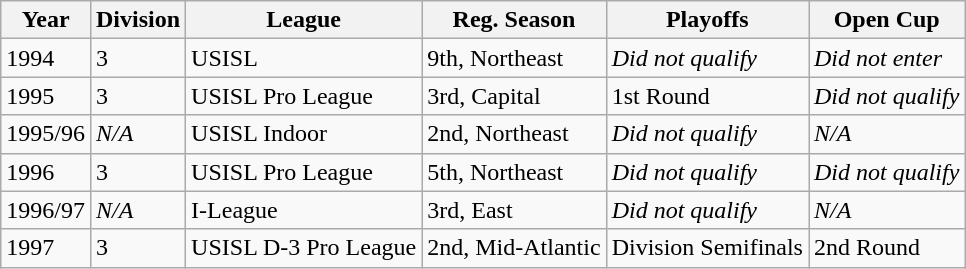<table class="wikitable">
<tr>
<th>Year</th>
<th>Division</th>
<th>League</th>
<th>Reg. Season</th>
<th>Playoffs</th>
<th>Open Cup</th>
</tr>
<tr>
<td>1994</td>
<td>3</td>
<td>USISL</td>
<td>9th, Northeast</td>
<td><em>Did not qualify</em></td>
<td><em>Did not enter</em></td>
</tr>
<tr>
<td>1995</td>
<td>3</td>
<td>USISL Pro League</td>
<td>3rd, Capital</td>
<td>1st Round</td>
<td><em>Did not qualify</em></td>
</tr>
<tr>
<td>1995/96</td>
<td><em>N/A</em></td>
<td>USISL Indoor</td>
<td>2nd, Northeast</td>
<td><em>Did not qualify</em></td>
<td><em>N/A</em></td>
</tr>
<tr>
<td>1996</td>
<td>3</td>
<td>USISL Pro League</td>
<td>5th, Northeast</td>
<td><em>Did not qualify</em></td>
<td><em>Did not qualify</em></td>
</tr>
<tr>
<td>1996/97</td>
<td><em>N/A</em></td>
<td>I-League</td>
<td>3rd, East</td>
<td><em>Did not qualify</em></td>
<td><em>N/A</em></td>
</tr>
<tr>
<td>1997</td>
<td>3</td>
<td>USISL D-3 Pro League</td>
<td>2nd, Mid-Atlantic</td>
<td>Division Semifinals</td>
<td>2nd Round</td>
</tr>
</table>
